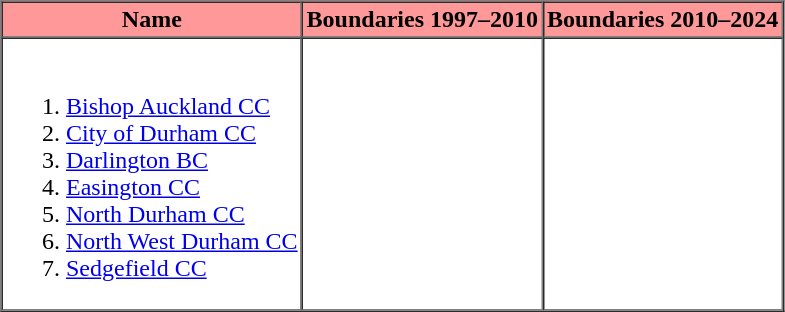<table border=1 cellpadding="2" cellspacing="0">
<tr>
<th bgcolor="#ff9999">Name</th>
<th bgcolor="#ff9999">Boundaries 1997–2010</th>
<th bgcolor="#ff9999">Boundaries 2010–2024</th>
</tr>
<tr>
<td><br><ol><li><a href='#'>Bishop Auckland CC</a></li><li><a href='#'>City of Durham CC</a></li><li><a href='#'>Darlington BC</a></li><li><a href='#'>Easington CC</a></li><li><a href='#'>North Durham CC</a></li><li><a href='#'>North West Durham CC</a></li><li><a href='#'>Sedgefield CC</a></li></ol></td>
<td></td>
<td></td>
</tr>
<tr>
</tr>
</table>
